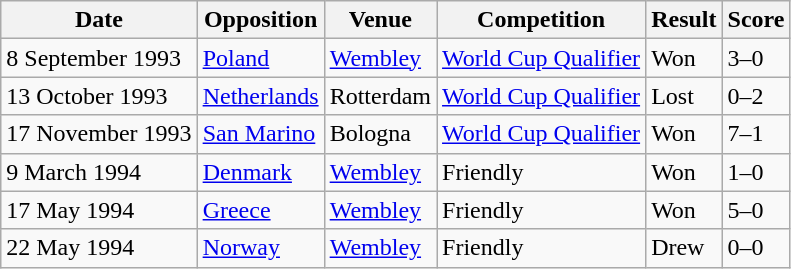<table class="wikitable">
<tr>
<th>Date</th>
<th>Opposition</th>
<th>Venue</th>
<th>Competition</th>
<th>Result</th>
<th>Score</th>
</tr>
<tr>
<td>8 September 1993</td>
<td><a href='#'>Poland</a></td>
<td><a href='#'>Wembley</a></td>
<td><a href='#'>World Cup Qualifier</a></td>
<td>Won</td>
<td>3–0</td>
</tr>
<tr>
<td>13 October 1993</td>
<td><a href='#'>Netherlands</a></td>
<td>Rotterdam</td>
<td><a href='#'>World Cup Qualifier</a></td>
<td>Lost</td>
<td>0–2</td>
</tr>
<tr>
<td>17 November 1993</td>
<td><a href='#'>San Marino</a></td>
<td>Bologna</td>
<td><a href='#'>World Cup Qualifier</a></td>
<td>Won</td>
<td>7–1</td>
</tr>
<tr>
<td>9 March 1994</td>
<td><a href='#'>Denmark</a></td>
<td><a href='#'>Wembley</a></td>
<td>Friendly</td>
<td>Won</td>
<td>1–0</td>
</tr>
<tr>
<td>17 May 1994</td>
<td><a href='#'>Greece</a></td>
<td><a href='#'>Wembley</a></td>
<td>Friendly</td>
<td>Won</td>
<td>5–0</td>
</tr>
<tr>
<td>22 May 1994</td>
<td><a href='#'>Norway</a></td>
<td><a href='#'>Wembley</a></td>
<td>Friendly</td>
<td>Drew</td>
<td>0–0</td>
</tr>
</table>
